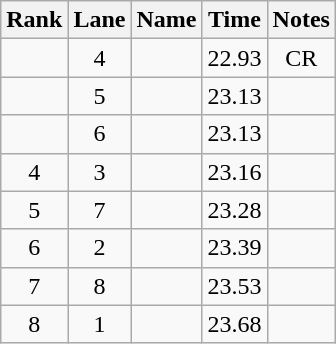<table class="wikitable sortable" style="text-align:center">
<tr>
<th>Rank</th>
<th>Lane</th>
<th>Name</th>
<th>Time</th>
<th>Notes</th>
</tr>
<tr>
<td></td>
<td>4</td>
<td align=left></td>
<td>22.93</td>
<td>CR</td>
</tr>
<tr>
<td></td>
<td>5</td>
<td align=left></td>
<td>23.13</td>
<td></td>
</tr>
<tr>
<td></td>
<td>6</td>
<td align=left></td>
<td>23.13</td>
<td></td>
</tr>
<tr>
<td>4</td>
<td>3</td>
<td align=left></td>
<td>23.16</td>
<td></td>
</tr>
<tr>
<td>5</td>
<td>7</td>
<td align=left></td>
<td>23.28</td>
<td></td>
</tr>
<tr>
<td>6</td>
<td>2</td>
<td align=left></td>
<td>23.39</td>
<td></td>
</tr>
<tr>
<td>7</td>
<td>8</td>
<td align=left></td>
<td>23.53</td>
<td></td>
</tr>
<tr>
<td>8</td>
<td>1</td>
<td align=left></td>
<td>23.68</td>
<td></td>
</tr>
</table>
